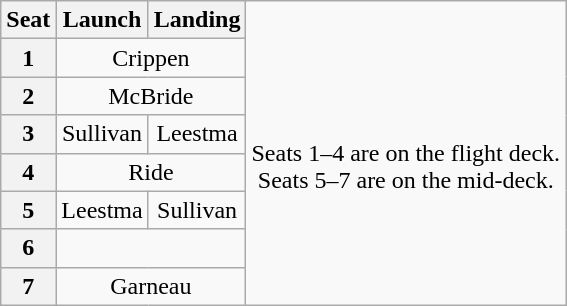<table class="wikitable" style="text-align:center">
<tr>
<th>Seat</th>
<th>Launch</th>
<th>Landing</th>
<td rowspan=8><br>Seats 1–4 are on the flight deck.<br>Seats 5–7 are on the mid-deck.</td>
</tr>
<tr>
<th>1</th>
<td colspan=2>Crippen</td>
</tr>
<tr>
<th>2</th>
<td colspan=2>McBride</td>
</tr>
<tr>
<th>3</th>
<td>Sullivan</td>
<td>Leestma</td>
</tr>
<tr>
<th>4</th>
<td colspan=2>Ride</td>
</tr>
<tr>
<th>5</th>
<td>Leestma</td>
<td>Sullivan</td>
</tr>
<tr>
<th>6</th>
<td colspan=2></td>
</tr>
<tr>
<th>7</th>
<td colspan=2>Garneau</td>
</tr>
</table>
